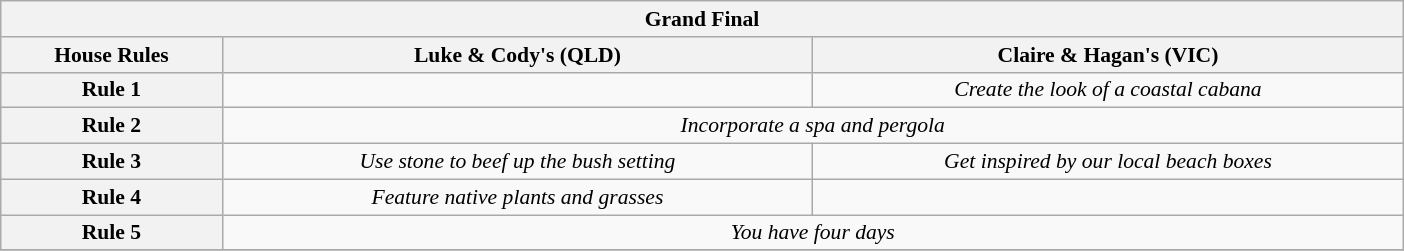<table class="wikitable plainrowheaders" style="text-align:center; font-size:90%; width:65em;">
<tr>
<th colspan="3" >Grand Final</th>
</tr>
<tr>
<th style="width:15%;">House Rules</th>
<th style="width:40%;">Luke & Cody's (QLD)</th>
<th style="width:40%;">Claire & Hagan's (VIC)</th>
</tr>
<tr>
<th>Rule 1</th>
<td></td>
<td><em>Create the look of a coastal cabana</em></td>
</tr>
<tr>
<th>Rule 2</th>
<td colspan="2"><em>Incorporate a spa and pergola</em></td>
</tr>
<tr>
<th>Rule 3</th>
<td><em>Use stone to beef up the bush setting</em></td>
<td><em>Get inspired by our local beach boxes</em></td>
</tr>
<tr>
<th>Rule 4</th>
<td><em>Feature native plants and grasses</em></td>
<td></td>
</tr>
<tr>
<th>Rule 5</th>
<td colspan="2"><em>You have four days</em></td>
</tr>
<tr>
</tr>
</table>
